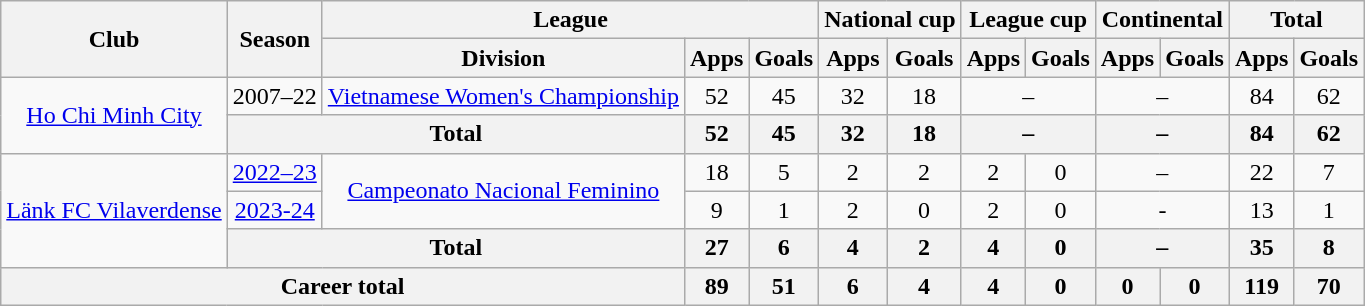<table class="wikitable" style="text-align:center">
<tr>
<th rowspan="2">Club</th>
<th rowspan="2">Season</th>
<th colspan="3">League</th>
<th colspan="2">National cup</th>
<th colspan="2">League cup</th>
<th colspan="2">Continental</th>
<th colspan="2">Total</th>
</tr>
<tr>
<th>Division</th>
<th>Apps</th>
<th>Goals</th>
<th>Apps</th>
<th>Goals</th>
<th>Apps</th>
<th>Goals</th>
<th>Apps</th>
<th>Goals</th>
<th>Apps</th>
<th>Goals</th>
</tr>
<tr>
<td rowspan=2><a href='#'>Ho Chi Minh City</a></td>
<td>2007–22</td>
<td><a href='#'>Vietnamese Women's Championship</a></td>
<td>52</td>
<td>45</td>
<td>32</td>
<td>18</td>
<td colspan=2>–</td>
<td colspan=2>–</td>
<td>84</td>
<td>62</td>
</tr>
<tr>
<th colspan=2>Total</th>
<th>52</th>
<th>45</th>
<th>32</th>
<th>18</th>
<th colspan=2>–</th>
<th colspan=2>–</th>
<th>84</th>
<th>62</th>
</tr>
<tr>
<td rowspan=3><a href='#'>Länk FC Vilaverdense</a></td>
<td><a href='#'>2022–23</a></td>
<td rowspan=2><a href='#'>Campeonato Nacional Feminino</a></td>
<td>18</td>
<td>5</td>
<td>2</td>
<td>2</td>
<td>2</td>
<td>0</td>
<td colspan=2>–</td>
<td>22</td>
<td>7</td>
</tr>
<tr>
<td><a href='#'>2023-24</a></td>
<td>9</td>
<td>1</td>
<td>2</td>
<td>0</td>
<td>2</td>
<td>0</td>
<td colspan=2>-</td>
<td>13</td>
<td>1</td>
</tr>
<tr>
<th colspan=2>Total</th>
<th>27</th>
<th>6</th>
<th>4</th>
<th>2</th>
<th>4</th>
<th>0</th>
<th colspan=2>–</th>
<th>35</th>
<th>8</th>
</tr>
<tr>
<th colspan="3">Career total</th>
<th>89</th>
<th>51</th>
<th>6</th>
<th>4</th>
<th>4</th>
<th>0</th>
<th>0</th>
<th>0</th>
<th>119</th>
<th>70</th>
</tr>
</table>
